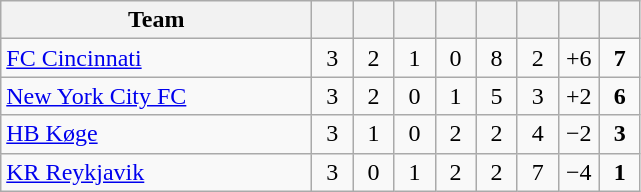<table class="wikitable" style="text-align: center;">
<tr c>
<th width="200">Team</th>
<th width="20"></th>
<th width="20"></th>
<th width="20"></th>
<th width="20"></th>
<th width="20"></th>
<th width="20"></th>
<th width="20"></th>
<th width="20"></th>
</tr>
<tr>
<td style="text-align:left;"> <a href='#'>FC Cincinnati</a></td>
<td>3</td>
<td>2</td>
<td>1</td>
<td>0</td>
<td>8</td>
<td>2</td>
<td>+6</td>
<td><strong>7</strong></td>
</tr>
<tr>
<td style="text-align:left;"> <a href='#'>New York City FC</a></td>
<td>3</td>
<td>2</td>
<td>0</td>
<td>1</td>
<td>5</td>
<td>3</td>
<td>+2</td>
<td><strong>6</strong></td>
</tr>
<tr>
<td style="text-align:left;"> <a href='#'>HB Køge</a></td>
<td>3</td>
<td>1</td>
<td>0</td>
<td>2</td>
<td>2</td>
<td>4</td>
<td>−2</td>
<td><strong>3</strong></td>
</tr>
<tr>
<td style="text-align:left;"> <a href='#'>KR Reykjavik</a></td>
<td>3</td>
<td>0</td>
<td>1</td>
<td>2</td>
<td>2</td>
<td>7</td>
<td>−4</td>
<td><strong>1</strong></td>
</tr>
</table>
